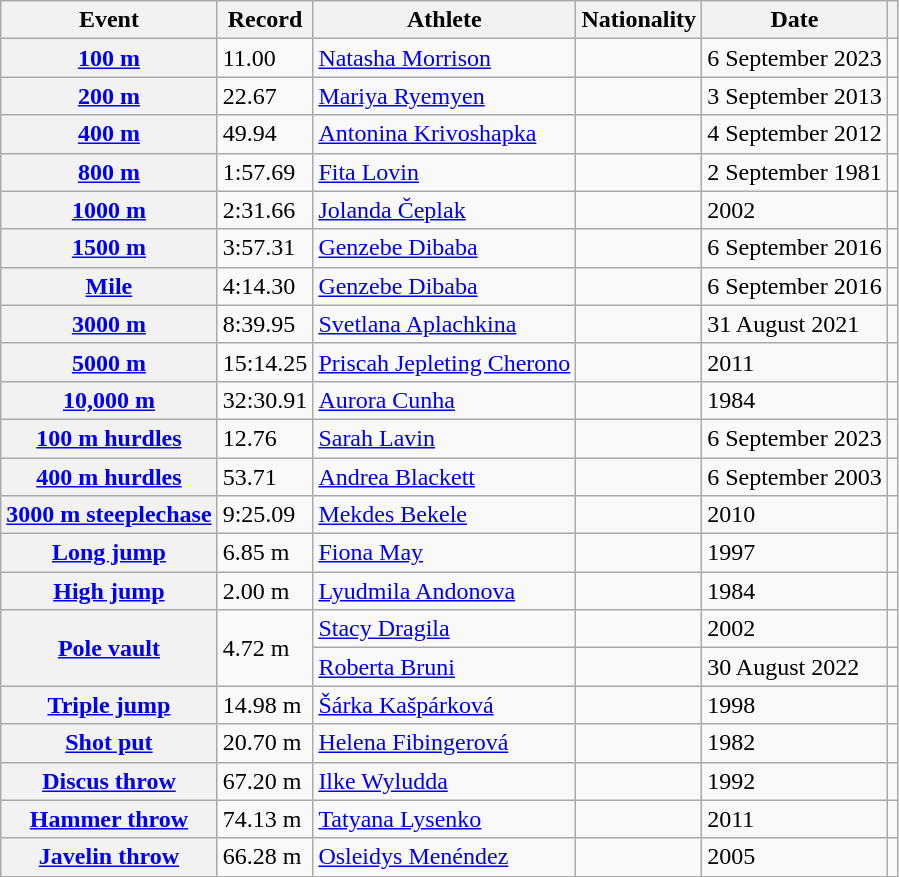<table class="wikitable plainrowheaders sticky-header">
<tr>
<th scope="col">Event</th>
<th scope="col">Record</th>
<th scope="col">Athlete</th>
<th scope="col">Nationality</th>
<th scope="col">Date</th>
<th scope="col"></th>
</tr>
<tr>
<th scope="row"><a href='#'>100 m</a></th>
<td>11.00 </td>
<td><a href='#'>Natasha Morrison</a></td>
<td></td>
<td>6 September 2023</td>
<td></td>
</tr>
<tr>
<th scope="row"><a href='#'>200 m</a></th>
<td>22.67 </td>
<td><a href='#'>Mariya Ryemyen</a></td>
<td></td>
<td>3 September 2013</td>
<td></td>
</tr>
<tr>
<th scope="row"><a href='#'>400 m</a></th>
<td>49.94</td>
<td><a href='#'>Antonina Krivoshapka</a></td>
<td></td>
<td>4 September 2012</td>
<td></td>
</tr>
<tr>
<th scope="row"><a href='#'>800 m</a></th>
<td>1:57.69</td>
<td><a href='#'>Fita Lovin</a></td>
<td></td>
<td>2 September 1981</td>
<td></td>
</tr>
<tr>
<th scope="row"><a href='#'>1000 m</a></th>
<td>2:31.66</td>
<td><a href='#'>Jolanda Čeplak</a></td>
<td></td>
<td>2002</td>
<td></td>
</tr>
<tr>
<th scope="row"><a href='#'>1500 m</a></th>
<td>3:57.31</td>
<td><a href='#'>Genzebe Dibaba</a></td>
<td></td>
<td>6 September 2016</td>
<td></td>
</tr>
<tr>
<th scope="row"><a href='#'>Mile</a></th>
<td>4:14.30</td>
<td><a href='#'>Genzebe Dibaba</a></td>
<td></td>
<td>6 September 2016</td>
<td></td>
</tr>
<tr>
<th scope="row"><a href='#'>3000 m</a></th>
<td>8:39.95</td>
<td><a href='#'>Svetlana Aplachkina</a></td>
<td></td>
<td>31 August 2021</td>
<td></td>
</tr>
<tr>
<th scope="row"><a href='#'>5000 m</a></th>
<td>15:14.25</td>
<td><a href='#'>Priscah Jepleting Cherono</a></td>
<td></td>
<td>2011</td>
<td></td>
</tr>
<tr>
<th scope="row"><a href='#'>10,000 m</a></th>
<td>32:30.91</td>
<td><a href='#'>Aurora Cunha</a></td>
<td></td>
<td>1984</td>
<td></td>
</tr>
<tr>
<th scope="row"><a href='#'>100 m hurdles</a></th>
<td>12.76 </td>
<td><a href='#'>Sarah Lavin</a></td>
<td></td>
<td>6 September 2023</td>
<td></td>
</tr>
<tr>
<th scope="row"><a href='#'>400 m hurdles</a></th>
<td>53.71</td>
<td><a href='#'>Andrea Blackett</a></td>
<td></td>
<td>6 September 2003</td>
<td></td>
</tr>
<tr>
<th scope="row"><a href='#'>3000 m steeplechase</a></th>
<td>9:25.09</td>
<td><a href='#'>Mekdes Bekele</a></td>
<td></td>
<td>2010</td>
<td></td>
</tr>
<tr>
<th scope="row"><a href='#'>Long jump</a></th>
<td>6.85 m</td>
<td><a href='#'>Fiona May</a></td>
<td></td>
<td>1997</td>
<td></td>
</tr>
<tr>
<th scope="row"><a href='#'>High jump</a></th>
<td>2.00 m</td>
<td><a href='#'>Lyudmila Andonova</a></td>
<td></td>
<td>1984</td>
<td></td>
</tr>
<tr>
<th scope="rowgroup" rowspan="2"><a href='#'>Pole vault</a></th>
<td rowspan="2">4.72 m</td>
<td><a href='#'>Stacy Dragila</a></td>
<td></td>
<td>2002</td>
<td></td>
</tr>
<tr>
<td><a href='#'>Roberta Bruni</a></td>
<td></td>
<td>30 August 2022</td>
<td></td>
</tr>
<tr>
<th scope="row"><a href='#'>Triple jump</a></th>
<td>14.98 m</td>
<td><a href='#'>Šárka Kašpárková</a></td>
<td></td>
<td>1998</td>
<td></td>
</tr>
<tr>
<th scope="row"><a href='#'>Shot put</a></th>
<td>20.70 m</td>
<td><a href='#'>Helena Fibingerová</a></td>
<td></td>
<td>1982</td>
<td></td>
</tr>
<tr>
<th scope="row"><a href='#'>Discus throw</a></th>
<td>67.20 m</td>
<td><a href='#'>Ilke Wyludda</a></td>
<td></td>
<td>1992</td>
<td></td>
</tr>
<tr>
<th scope="row"><a href='#'>Hammer throw</a></th>
<td>74.13 m</td>
<td><a href='#'>Tatyana Lysenko</a></td>
<td></td>
<td>2011</td>
<td></td>
</tr>
<tr>
<th scope="row"><a href='#'>Javelin throw</a></th>
<td>66.28 m</td>
<td><a href='#'>Osleidys Menéndez</a></td>
<td></td>
<td>2005</td>
<td></td>
</tr>
</table>
